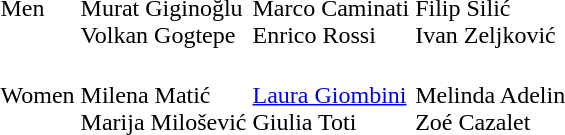<table>
<tr>
<td>Men</td>
<td nowrap><br>Murat Giginoğlu<br>Volkan Gogtepe</td>
<td nowrap><br>Marco Caminati<br>Enrico Rossi</td>
<td><br>Filip Silić<br>Ivan Zeljković</td>
</tr>
<tr>
<td>Women</td>
<td nowrap><br>Milena Matić<br>Marija Milošević</td>
<td nowrap><br><a href='#'>Laura Giombini</a><br>Giulia Toti</td>
<td nowrap><br>Melinda Adelin<br>Zoé Cazalet</td>
</tr>
</table>
